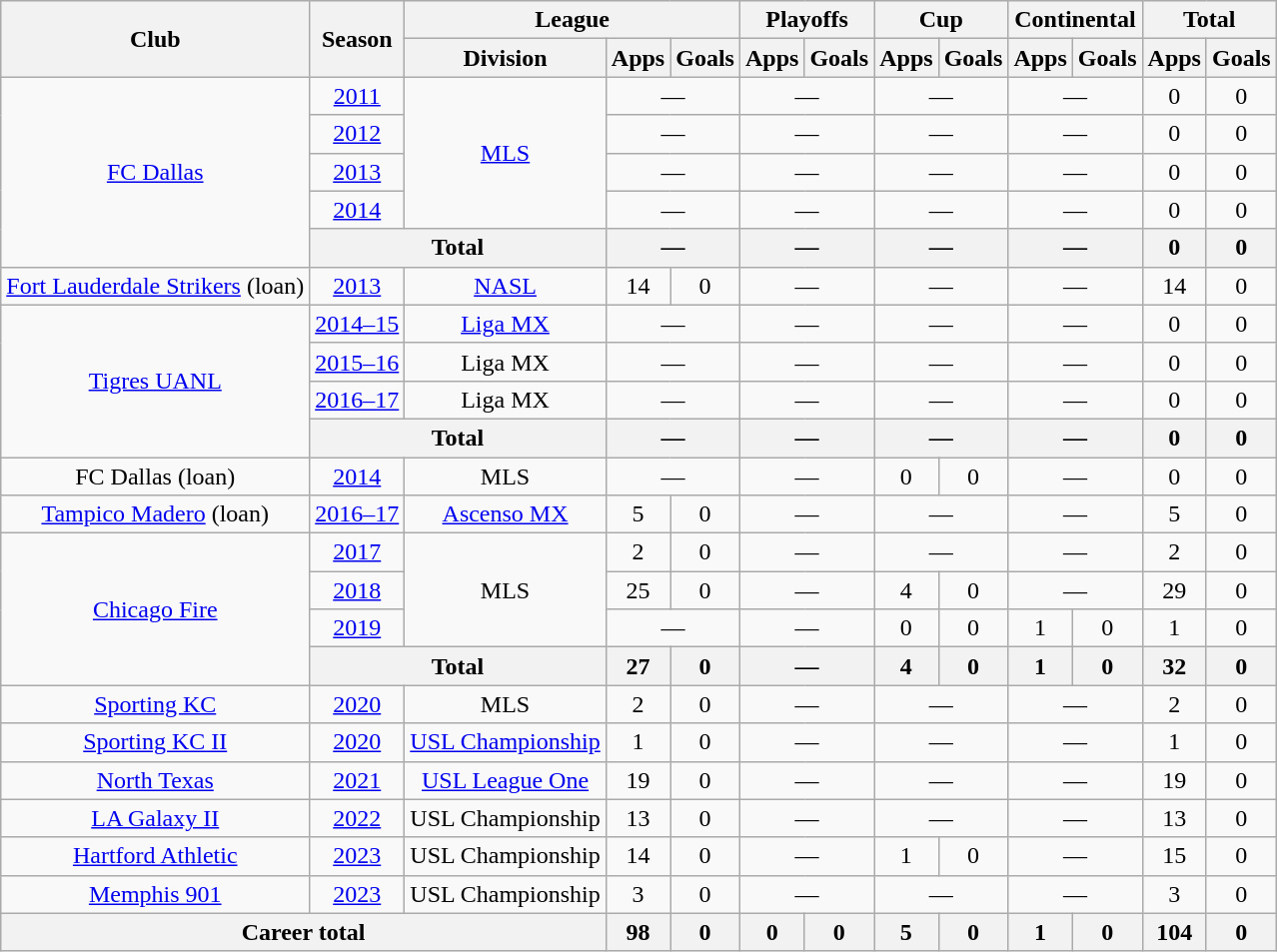<table class="wikitable" style="text-align: center;">
<tr>
<th rowspan=2>Club</th>
<th rowspan=2>Season</th>
<th colspan=3>League</th>
<th colspan=2>Playoffs</th>
<th colspan=2>Cup</th>
<th colspan=2>Continental</th>
<th colspan=2>Total</th>
</tr>
<tr>
<th>Division</th>
<th>Apps</th>
<th>Goals</th>
<th>Apps</th>
<th>Goals</th>
<th>Apps</th>
<th>Goals</th>
<th>Apps</th>
<th>Goals</th>
<th>Apps</th>
<th>Goals</th>
</tr>
<tr>
<td rowspan=5><a href='#'>FC Dallas</a></td>
<td><a href='#'>2011</a></td>
<td rowspan=4><a href='#'>MLS</a></td>
<td colspan=2>—</td>
<td colspan="2">—</td>
<td colspan="2">—</td>
<td colspan="2">—</td>
<td>0</td>
<td>0</td>
</tr>
<tr>
<td><a href='#'>2012</a></td>
<td colspan=2>—</td>
<td colspan="2">—</td>
<td colspan="2">—</td>
<td colspan="2">—</td>
<td>0</td>
<td>0</td>
</tr>
<tr>
<td><a href='#'>2013</a></td>
<td colspan=2>—</td>
<td colspan="2">—</td>
<td colspan="2">—</td>
<td colspan="2">—</td>
<td>0</td>
<td>0</td>
</tr>
<tr>
<td><a href='#'>2014</a></td>
<td colspan=2>—</td>
<td colspan="2">—</td>
<td colspan="2">—</td>
<td colspan="2">—</td>
<td>0</td>
<td>0</td>
</tr>
<tr>
<th colspan=2>Total</th>
<th colspan=2>—</th>
<th colspan="2">—</th>
<th colspan="2">—</th>
<th colspan="2">—</th>
<th>0</th>
<th>0</th>
</tr>
<tr>
<td><a href='#'>Fort Lauderdale Strikers</a> (loan)</td>
<td><a href='#'>2013</a></td>
<td><a href='#'>NASL</a></td>
<td>14</td>
<td>0</td>
<td colspan=2>—</td>
<td colspan="2">—</td>
<td colspan="2">—</td>
<td>14</td>
<td>0</td>
</tr>
<tr>
<td rowspan=4><a href='#'>Tigres UANL</a></td>
<td><a href='#'>2014–15</a></td>
<td><a href='#'>Liga MX</a></td>
<td colspan=2>—</td>
<td colspan="2">—</td>
<td colspan="2">—</td>
<td colspan="2">—</td>
<td>0</td>
<td>0</td>
</tr>
<tr>
<td><a href='#'>2015–16</a></td>
<td>Liga MX</td>
<td colspan=2>—</td>
<td colspan="2">—</td>
<td colspan="2">—</td>
<td colspan="2">—</td>
<td>0</td>
<td>0</td>
</tr>
<tr>
<td><a href='#'>2016–17</a></td>
<td>Liga MX</td>
<td colspan=2>—</td>
<td colspan="2">—</td>
<td colspan="2">—</td>
<td colspan="2">—</td>
<td>0</td>
<td>0</td>
</tr>
<tr>
<th colspan=2>Total</th>
<th colspan=2>—</th>
<th colspan="2">—</th>
<th colspan="2">—</th>
<th colspan="2">—</th>
<th>0</th>
<th>0</th>
</tr>
<tr>
<td>FC Dallas (loan)</td>
<td><a href='#'>2014</a></td>
<td>MLS</td>
<td colspan=2>—</td>
<td colspan="2">—</td>
<td>0</td>
<td>0</td>
<td colspan="2">—</td>
<td>0</td>
<td>0</td>
</tr>
<tr>
<td><a href='#'>Tampico Madero</a> (loan)</td>
<td><a href='#'>2016–17</a></td>
<td><a href='#'>Ascenso MX</a></td>
<td>5</td>
<td>0</td>
<td colspan=2>—</td>
<td colspan="2">—</td>
<td colspan="2">—</td>
<td>5</td>
<td>0</td>
</tr>
<tr>
<td rowspan=4><a href='#'>Chicago Fire</a></td>
<td><a href='#'>2017</a></td>
<td rowspan=3>MLS</td>
<td>2</td>
<td>0</td>
<td colspan=2>—</td>
<td colspan="2">—</td>
<td colspan="2">—</td>
<td>2</td>
<td>0</td>
</tr>
<tr>
<td><a href='#'>2018</a></td>
<td>25</td>
<td>0</td>
<td colspan=2>—</td>
<td>4</td>
<td>0</td>
<td colspan=2>—</td>
<td>29</td>
<td>0</td>
</tr>
<tr>
<td><a href='#'>2019</a></td>
<td colspan=2>—</td>
<td colspan="2">—</td>
<td>0</td>
<td>0</td>
<td>1</td>
<td>0</td>
<td>1</td>
<td>0</td>
</tr>
<tr>
<th colspan=2>Total</th>
<th>27</th>
<th>0</th>
<th colspan=2>—</th>
<th>4</th>
<th>0</th>
<th>1</th>
<th>0</th>
<th>32</th>
<th>0</th>
</tr>
<tr>
<td><a href='#'>Sporting KC</a></td>
<td><a href='#'>2020</a></td>
<td>MLS</td>
<td>2</td>
<td>0</td>
<td colspan="2">—</td>
<td colspan="2">—</td>
<td colspan="2">—</td>
<td>2</td>
<td>0</td>
</tr>
<tr>
<td><a href='#'>Sporting KC II</a></td>
<td><a href='#'>2020</a></td>
<td><a href='#'>USL Championship</a></td>
<td>1</td>
<td>0</td>
<td colspan="2">—</td>
<td colspan="2">—</td>
<td colspan="2">—</td>
<td>1</td>
<td>0</td>
</tr>
<tr>
<td><a href='#'>North Texas</a></td>
<td><a href='#'>2021</a></td>
<td><a href='#'>USL League One</a></td>
<td>19</td>
<td>0</td>
<td colspan="2">—</td>
<td colspan="2">—</td>
<td colspan="2">—</td>
<td>19</td>
<td>0</td>
</tr>
<tr>
<td><a href='#'>LA Galaxy II</a></td>
<td><a href='#'>2022</a></td>
<td>USL Championship</td>
<td>13</td>
<td>0</td>
<td colspan="2">—</td>
<td colspan="2">—</td>
<td colspan="2">—</td>
<td>13</td>
<td>0</td>
</tr>
<tr>
<td><a href='#'>Hartford Athletic</a></td>
<td><a href='#'>2023</a></td>
<td>USL Championship</td>
<td>14</td>
<td>0</td>
<td colspan="2">—</td>
<td>1</td>
<td>0</td>
<td colspan="2">—</td>
<td>15</td>
<td>0</td>
</tr>
<tr>
<td><a href='#'>Memphis 901</a></td>
<td><a href='#'>2023</a></td>
<td>USL Championship</td>
<td>3</td>
<td>0</td>
<td colspan="2">—</td>
<td colspan="2">—</td>
<td colspan="2">—</td>
<td>3</td>
<td>0</td>
</tr>
<tr>
<th colspan="3">Career total</th>
<th>98</th>
<th>0</th>
<th>0</th>
<th>0</th>
<th>5</th>
<th>0</th>
<th>1</th>
<th>0</th>
<th>104</th>
<th>0</th>
</tr>
</table>
